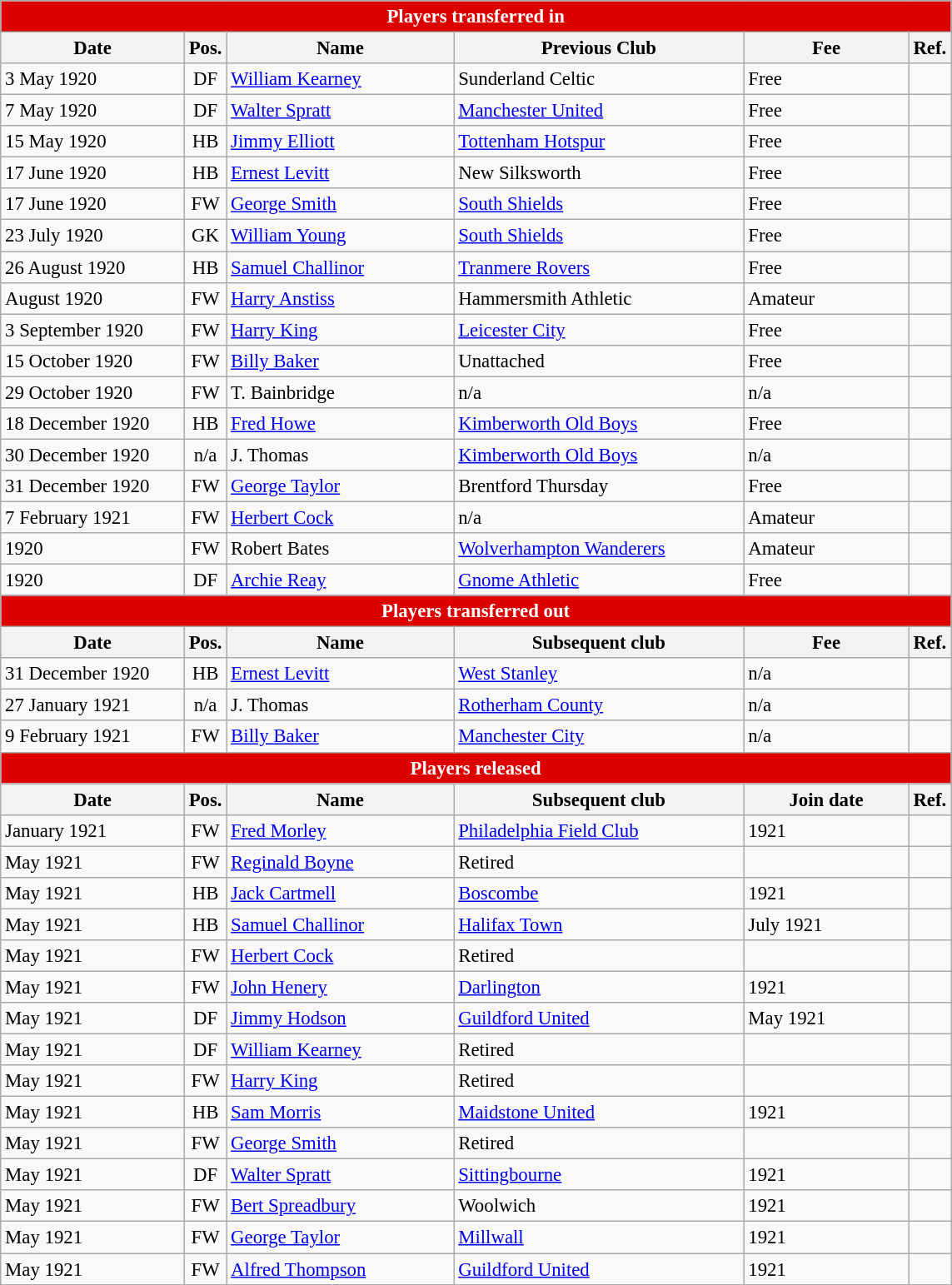<table style="font-size:95%;" class="wikitable">
<tr>
<th style="background:#d00; color:white; text-align:center;" colspan="6">Players transferred in</th>
</tr>
<tr>
<th style="width:140px;">Date</th>
<th style="width:25px;">Pos.</th>
<th style="width:175px;">Name</th>
<th style="width:225px;">Previous Club</th>
<th style="width:125px;">Fee</th>
<th style="width:25px;">Ref.</th>
</tr>
<tr>
<td>3 May 1920</td>
<td style="text-align:center;">DF</td>
<td> <a href='#'>William Kearney</a></td>
<td> Sunderland Celtic</td>
<td>Free</td>
<td></td>
</tr>
<tr>
<td>7 May 1920</td>
<td style="text-align:center;">DF</td>
<td> <a href='#'>Walter Spratt</a></td>
<td> <a href='#'>Manchester United</a></td>
<td>Free</td>
<td></td>
</tr>
<tr>
<td>15 May 1920</td>
<td style="text-align:center;">HB</td>
<td> <a href='#'>Jimmy Elliott</a></td>
<td> <a href='#'>Tottenham Hotspur</a></td>
<td>Free</td>
<td></td>
</tr>
<tr>
<td>17 June 1920</td>
<td style="text-align:center;">HB</td>
<td> <a href='#'>Ernest Levitt</a></td>
<td> New Silksworth</td>
<td>Free</td>
<td></td>
</tr>
<tr>
<td>17 June 1920</td>
<td style="text-align:center;">FW</td>
<td> <a href='#'>George Smith</a></td>
<td> <a href='#'>South Shields</a></td>
<td>Free</td>
<td></td>
</tr>
<tr>
<td>23 July 1920</td>
<td style="text-align:center;">GK</td>
<td> <a href='#'>William Young</a></td>
<td> <a href='#'>South Shields</a></td>
<td>Free</td>
<td></td>
</tr>
<tr>
<td>26 August 1920</td>
<td style="text-align:center;">HB</td>
<td> <a href='#'>Samuel Challinor</a></td>
<td> <a href='#'>Tranmere Rovers</a></td>
<td>Free</td>
<td></td>
</tr>
<tr>
<td>August 1920</td>
<td style="text-align:center;">FW</td>
<td> <a href='#'>Harry Anstiss</a></td>
<td> Hammersmith Athletic</td>
<td>Amateur</td>
<td></td>
</tr>
<tr>
<td>3 September 1920</td>
<td style="text-align:center;">FW</td>
<td> <a href='#'>Harry King</a></td>
<td> <a href='#'>Leicester City</a></td>
<td>Free</td>
<td></td>
</tr>
<tr>
<td>15 October 1920</td>
<td style="text-align:center;">FW</td>
<td> <a href='#'>Billy Baker</a></td>
<td>Unattached</td>
<td>Free</td>
<td></td>
</tr>
<tr>
<td>29 October 1920</td>
<td style="text-align:center;">FW</td>
<td>T. Bainbridge</td>
<td>n/a</td>
<td>n/a</td>
<td></td>
</tr>
<tr>
<td>18 December 1920</td>
<td style="text-align:center;">HB</td>
<td> <a href='#'>Fred Howe</a></td>
<td> <a href='#'>Kimberworth Old Boys</a></td>
<td>Free</td>
<td></td>
</tr>
<tr>
<td>30 December 1920</td>
<td style="text-align:center;">n/a</td>
<td>J. Thomas</td>
<td> <a href='#'>Kimberworth Old Boys</a></td>
<td>n/a</td>
<td></td>
</tr>
<tr>
<td>31 December 1920</td>
<td style="text-align:center;">FW</td>
<td> <a href='#'>George Taylor</a></td>
<td> Brentford Thursday</td>
<td>Free</td>
<td></td>
</tr>
<tr>
<td>7 February 1921</td>
<td style="text-align:center;">FW</td>
<td> <a href='#'>Herbert Cock</a></td>
<td>n/a</td>
<td>Amateur</td>
<td></td>
</tr>
<tr>
<td>1920</td>
<td style="text-align:center;">FW</td>
<td> Robert Bates</td>
<td> <a href='#'>Wolverhampton Wanderers</a></td>
<td>Amateur</td>
<td></td>
</tr>
<tr>
<td>1920</td>
<td style="text-align:center;">DF</td>
<td> <a href='#'>Archie Reay</a></td>
<td> <a href='#'>Gnome Athletic</a></td>
<td>Free</td>
<td></td>
</tr>
<tr>
<th style="background:#d00; color:white; text-align:center;" colspan="6">Players transferred out</th>
</tr>
<tr>
<th>Date</th>
<th>Pos.</th>
<th>Name</th>
<th>Subsequent club</th>
<th>Fee</th>
<th>Ref.</th>
</tr>
<tr>
<td>31 December 1920</td>
<td style="text-align:center;">HB</td>
<td> <a href='#'>Ernest Levitt</a></td>
<td> <a href='#'>West Stanley</a></td>
<td>n/a</td>
<td></td>
</tr>
<tr>
<td>27 January 1921</td>
<td style="text-align:center;">n/a</td>
<td>J. Thomas</td>
<td> <a href='#'>Rotherham County</a></td>
<td>n/a</td>
<td></td>
</tr>
<tr>
<td>9 February 1921</td>
<td style="text-align:center;">FW</td>
<td> <a href='#'>Billy Baker</a></td>
<td> <a href='#'>Manchester City</a></td>
<td>n/a</td>
<td></td>
</tr>
<tr>
<th style="background:#d00; color:white; text-align:center;" colspan="6">Players released</th>
</tr>
<tr>
<th>Date</th>
<th>Pos.</th>
<th>Name</th>
<th>Subsequent club</th>
<th>Join date</th>
<th>Ref.</th>
</tr>
<tr>
<td>January 1921</td>
<td style="text-align:center;">FW</td>
<td> <a href='#'>Fred Morley</a></td>
<td> <a href='#'>Philadelphia Field Club</a></td>
<td>1921</td>
<td></td>
</tr>
<tr>
<td>May 1921</td>
<td style="text-align:center;">FW</td>
<td> <a href='#'>Reginald Boyne</a></td>
<td>Retired</td>
<td></td>
<td></td>
</tr>
<tr>
<td>May 1921</td>
<td style="text-align:center;">HB</td>
<td> <a href='#'>Jack Cartmell</a></td>
<td> <a href='#'>Boscombe</a></td>
<td>1921</td>
<td></td>
</tr>
<tr>
<td>May 1921</td>
<td style="text-align:center;">HB</td>
<td> <a href='#'>Samuel Challinor</a></td>
<td> <a href='#'>Halifax Town</a></td>
<td>July 1921</td>
<td></td>
</tr>
<tr>
<td>May 1921</td>
<td style="text-align:center;">FW</td>
<td> <a href='#'>Herbert Cock</a></td>
<td>Retired</td>
<td></td>
<td></td>
</tr>
<tr>
<td>May 1921</td>
<td style="text-align:center;">FW</td>
<td> <a href='#'>John Henery</a></td>
<td> <a href='#'>Darlington</a></td>
<td>1921</td>
<td></td>
</tr>
<tr>
<td>May 1921</td>
<td style="text-align:center;">DF</td>
<td> <a href='#'>Jimmy Hodson</a></td>
<td> <a href='#'>Guildford United</a></td>
<td>May 1921</td>
<td></td>
</tr>
<tr>
<td>May 1921</td>
<td style="text-align:center;">DF</td>
<td> <a href='#'>William Kearney</a></td>
<td>Retired</td>
<td></td>
<td></td>
</tr>
<tr>
<td>May 1921</td>
<td style="text-align:center;">FW</td>
<td> <a href='#'>Harry King</a></td>
<td>Retired</td>
<td></td>
<td></td>
</tr>
<tr>
<td>May 1921</td>
<td style="text-align:center;">HB</td>
<td> <a href='#'>Sam Morris</a></td>
<td> <a href='#'>Maidstone United</a></td>
<td>1921</td>
<td></td>
</tr>
<tr>
<td>May 1921</td>
<td style="text-align:center;">FW</td>
<td> <a href='#'>George Smith</a></td>
<td>Retired</td>
<td></td>
<td></td>
</tr>
<tr>
<td>May 1921</td>
<td style="text-align:center;">DF</td>
<td> <a href='#'>Walter Spratt</a></td>
<td> <a href='#'>Sittingbourne</a></td>
<td>1921</td>
<td></td>
</tr>
<tr>
<td>May 1921</td>
<td style="text-align:center;">FW</td>
<td> <a href='#'>Bert Spreadbury</a></td>
<td> Woolwich</td>
<td>1921</td>
<td></td>
</tr>
<tr>
<td>May 1921</td>
<td style="text-align:center;">FW</td>
<td> <a href='#'>George Taylor</a></td>
<td> <a href='#'>Millwall</a></td>
<td>1921</td>
<td></td>
</tr>
<tr>
<td>May 1921</td>
<td style="text-align:center;">FW</td>
<td> <a href='#'>Alfred Thompson</a></td>
<td> <a href='#'>Guildford United</a></td>
<td>1921</td>
<td></td>
</tr>
</table>
